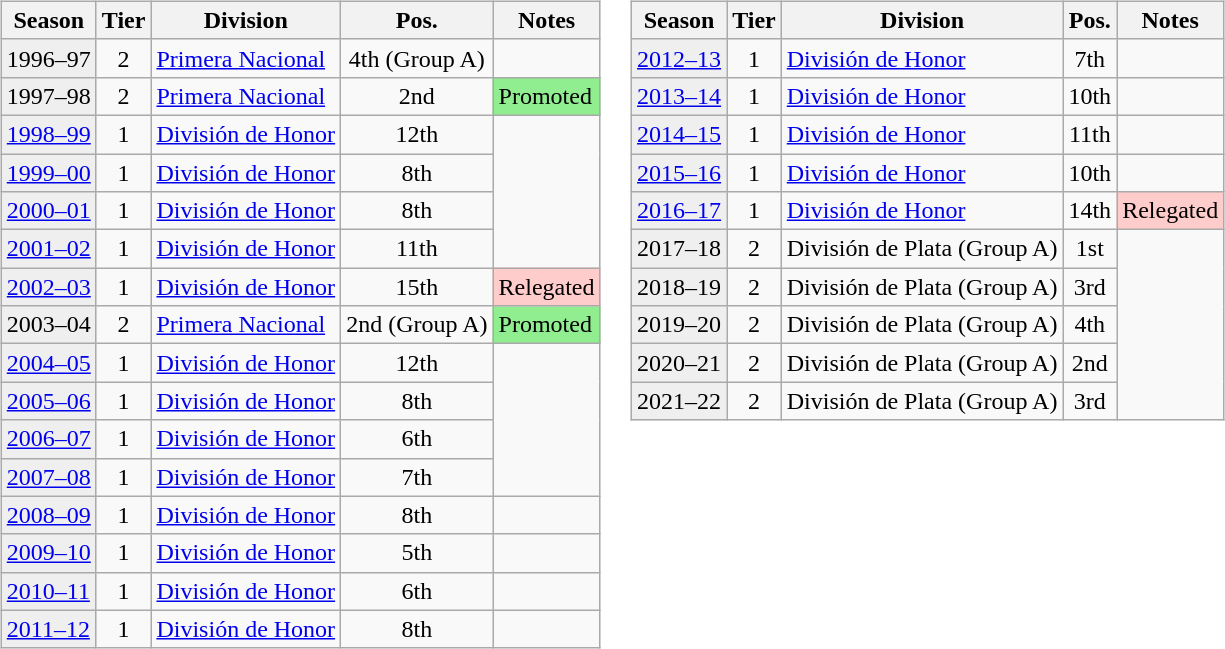<table>
<tr>
<td valign="top" width=0%><br><table class="wikitable">
<tr>
<th>Season</th>
<th>Tier</th>
<th>Division</th>
<th>Pos.</th>
<th>Notes</th>
</tr>
<tr>
<td style="background:#efefef;">1996–97</td>
<td align="center">2</td>
<td><a href='#'>Primera Nacional</a></td>
<td align="center">4th (Group A)</td>
</tr>
<tr>
<td style="background:#efefef;">1997–98</td>
<td align="center">2</td>
<td><a href='#'>Primera Nacional</a></td>
<td align="center">2nd</td>
<td style="background:#90EE90">Promoted</td>
</tr>
<tr>
<td style="background:#efefef;"><a href='#'>1998–99</a></td>
<td align="center">1</td>
<td><a href='#'>División de Honor</a></td>
<td align="center">12th</td>
</tr>
<tr>
<td style="background:#efefef;"><a href='#'>1999–00</a></td>
<td align="center">1</td>
<td><a href='#'>División de Honor</a></td>
<td align="center">8th</td>
</tr>
<tr>
<td style="background:#efefef;"><a href='#'>2000–01</a></td>
<td align="center">1</td>
<td><a href='#'>División de Honor</a></td>
<td align="center">8th</td>
</tr>
<tr>
<td style="background:#efefef;"><a href='#'>2001–02</a></td>
<td align="center">1</td>
<td><a href='#'>División de Honor</a></td>
<td align="center">11th</td>
</tr>
<tr>
<td style="background:#efefef;"><a href='#'>2002–03</a></td>
<td align="center">1</td>
<td><a href='#'>División de Honor</a></td>
<td align="center">15th</td>
<td style="background:#ffcccc">Relegated</td>
</tr>
<tr>
<td style="background:#efefef;">2003–04</td>
<td align="center">2</td>
<td><a href='#'>Primera Nacional</a></td>
<td align="center">2nd (Group A)</td>
<td style="background:#90EE90">Promoted</td>
</tr>
<tr>
<td style="background:#efefef;"><a href='#'>2004–05</a></td>
<td align="center">1</td>
<td><a href='#'>División de Honor</a></td>
<td align="center">12th</td>
</tr>
<tr>
<td style="background:#efefef;"><a href='#'>2005–06</a></td>
<td align="center">1</td>
<td><a href='#'>División de Honor</a></td>
<td align="center">8th</td>
</tr>
<tr>
<td style="background:#efefef;"><a href='#'>2006–07</a></td>
<td align="center">1</td>
<td><a href='#'>División de Honor</a></td>
<td align="center">6th</td>
</tr>
<tr>
<td style="background:#efefef;"><a href='#'>2007–08</a></td>
<td align="center">1</td>
<td><a href='#'>División de Honor</a></td>
<td align="center">7th</td>
</tr>
<tr>
<td style="background:#efefef;"><a href='#'>2008–09</a></td>
<td align="center">1</td>
<td><a href='#'>División de Honor</a></td>
<td align="center">8th</td>
<td></td>
</tr>
<tr>
<td style="background:#efefef;"><a href='#'>2009–10</a></td>
<td align="center">1</td>
<td><a href='#'>División de Honor</a></td>
<td align="center">5th</td>
<td></td>
</tr>
<tr>
<td style="background:#efefef;"><a href='#'>2010–11</a></td>
<td align="center">1</td>
<td><a href='#'>División de Honor</a></td>
<td align="center">6th</td>
<td></td>
</tr>
<tr>
<td style="background:#efefef;"><a href='#'>2011–12</a></td>
<td align="center">1</td>
<td><a href='#'>División de Honor</a></td>
<td align="center">8th</td>
<td></td>
</tr>
</table>
</td>
<td valign="top" width=0%><br><table class="wikitable">
<tr>
<th>Season</th>
<th>Tier</th>
<th>Division</th>
<th>Pos.</th>
<th>Notes</th>
</tr>
<tr>
<td style="background:#efefef;"><a href='#'>2012–13</a></td>
<td align="center">1</td>
<td><a href='#'>División de Honor</a></td>
<td align="center">7th</td>
<td></td>
</tr>
<tr>
<td style="background:#efefef;"><a href='#'>2013–14</a></td>
<td align="center">1</td>
<td><a href='#'>División de Honor</a></td>
<td align="center">10th</td>
<td></td>
</tr>
<tr>
<td style="background:#efefef;"><a href='#'>2014–15</a></td>
<td align="center">1</td>
<td><a href='#'>División de Honor</a></td>
<td align="center">11th</td>
<td></td>
</tr>
<tr>
<td style="background:#efefef;"><a href='#'>2015–16</a></td>
<td align="center">1</td>
<td><a href='#'>División de Honor</a></td>
<td align="center">10th</td>
<td></td>
</tr>
<tr>
<td style="background:#efefef;"><a href='#'>2016–17</a></td>
<td align="center">1</td>
<td><a href='#'>División de Honor</a></td>
<td align="center">14th</td>
<td style="background:#ffcccc">Relegated</td>
</tr>
<tr>
<td style="background:#efefef;">2017–18</td>
<td align="center">2</td>
<td>División de Plata (Group A)</td>
<td align="center">1st</td>
</tr>
<tr>
<td style="background:#efefef;">2018–19</td>
<td align="center">2</td>
<td>División de Plata (Group A)</td>
<td align="center">3rd</td>
</tr>
<tr>
<td style="background:#efefef;">2019–20</td>
<td align="center">2</td>
<td>División de Plata (Group A)</td>
<td align="center">4th</td>
</tr>
<tr>
<td style="background:#efefef;">2020–21</td>
<td align="center">2</td>
<td>División de Plata (Group A)</td>
<td align="center">2nd</td>
</tr>
<tr>
<td style="background:#efefef;">2021–22</td>
<td align="center">2</td>
<td>División de Plata (Group A)</td>
<td align="center">3rd</td>
</tr>
</table>
</td>
</tr>
</table>
